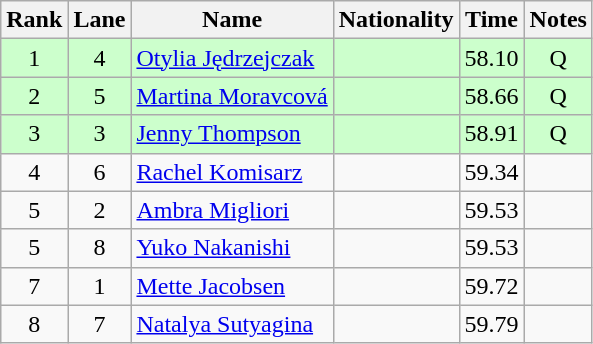<table class="wikitable sortable" style="text-align:center">
<tr>
<th>Rank</th>
<th>Lane</th>
<th>Name</th>
<th>Nationality</th>
<th>Time</th>
<th>Notes</th>
</tr>
<tr bgcolor=#ccffcc>
<td>1</td>
<td>4</td>
<td align=left><a href='#'>Otylia Jędrzejczak</a></td>
<td align=left></td>
<td>58.10</td>
<td>Q</td>
</tr>
<tr bgcolor=#ccffcc>
<td>2</td>
<td>5</td>
<td align=left><a href='#'>Martina Moravcová</a></td>
<td align=left></td>
<td>58.66</td>
<td>Q</td>
</tr>
<tr bgcolor=#ccffcc>
<td>3</td>
<td>3</td>
<td align=left><a href='#'>Jenny Thompson</a></td>
<td align=left></td>
<td>58.91</td>
<td>Q</td>
</tr>
<tr>
<td>4</td>
<td>6</td>
<td align=left><a href='#'>Rachel Komisarz</a></td>
<td align=left></td>
<td>59.34</td>
<td></td>
</tr>
<tr>
<td>5</td>
<td>2</td>
<td align=left><a href='#'>Ambra Migliori</a></td>
<td align=left></td>
<td>59.53</td>
<td></td>
</tr>
<tr>
<td>5</td>
<td>8</td>
<td align=left><a href='#'>Yuko Nakanishi</a></td>
<td align=left></td>
<td>59.53</td>
<td></td>
</tr>
<tr>
<td>7</td>
<td>1</td>
<td align=left><a href='#'>Mette Jacobsen</a></td>
<td align=left></td>
<td>59.72</td>
<td></td>
</tr>
<tr>
<td>8</td>
<td>7</td>
<td align=left><a href='#'>Natalya Sutyagina</a></td>
<td align=left></td>
<td>59.79</td>
<td></td>
</tr>
</table>
